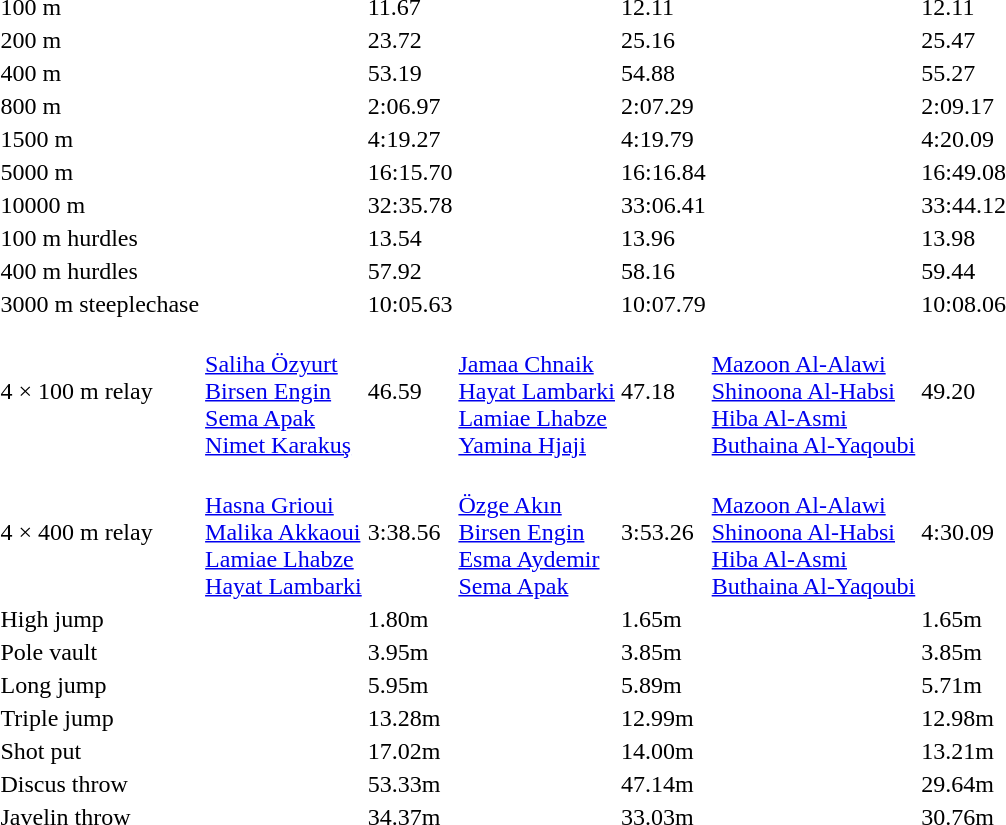<table>
<tr>
<td>100 m</td>
<td></td>
<td>11.67</td>
<td></td>
<td>12.11</td>
<td></td>
<td>12.11</td>
</tr>
<tr>
<td>200 m</td>
<td></td>
<td>23.72</td>
<td></td>
<td>25.16</td>
<td></td>
<td>25.47</td>
</tr>
<tr>
<td>400 m</td>
<td></td>
<td>53.19</td>
<td></td>
<td>54.88</td>
<td></td>
<td>55.27</td>
</tr>
<tr>
<td>800 m</td>
<td></td>
<td>2:06.97</td>
<td></td>
<td>2:07.29</td>
<td></td>
<td>2:09.17</td>
</tr>
<tr>
<td>1500 m</td>
<td></td>
<td>4:19.27</td>
<td></td>
<td>4:19.79</td>
<td></td>
<td>4:20.09</td>
</tr>
<tr>
<td>5000 m</td>
<td></td>
<td>16:15.70</td>
<td></td>
<td>16:16.84</td>
<td></td>
<td>16:49.08</td>
</tr>
<tr>
<td>10000 m</td>
<td></td>
<td>32:35.78</td>
<td></td>
<td>33:06.41</td>
<td></td>
<td>33:44.12</td>
</tr>
<tr>
<td>100 m hurdles</td>
<td></td>
<td>13.54</td>
<td></td>
<td>13.96</td>
<td></td>
<td>13.98</td>
</tr>
<tr>
<td>400 m hurdles</td>
<td></td>
<td>57.92</td>
<td></td>
<td>58.16</td>
<td></td>
<td>59.44</td>
</tr>
<tr>
<td>3000 m steeplechase</td>
<td></td>
<td>10:05.63</td>
<td></td>
<td>10:07.79</td>
<td></td>
<td>10:08.06</td>
</tr>
<tr>
<td>4 × 100 m relay</td>
<td><br><a href='#'>Saliha Özyurt</a><br><a href='#'>Birsen Engin</a><br><a href='#'>Sema Apak</a><br><a href='#'>Nimet Karakuş</a></td>
<td>46.59</td>
<td><br><a href='#'>Jamaa Chnaik</a><br><a href='#'>Hayat Lambarki</a><br><a href='#'>Lamiae Lhabze</a><br><a href='#'>Yamina Hjaji</a></td>
<td>47.18</td>
<td><br><a href='#'>Mazoon Al-Alawi</a><br><a href='#'>Shinoona Al-Habsi</a><br><a href='#'>Hiba Al-Asmi</a><br><a href='#'>Buthaina Al-Yaqoubi</a></td>
<td>49.20</td>
</tr>
<tr>
<td>4 × 400 m relay</td>
<td><br><a href='#'>Hasna Grioui</a><br><a href='#'>Malika Akkaoui</a><br><a href='#'>Lamiae Lhabze</a><br><a href='#'>Hayat Lambarki</a></td>
<td>3:38.56</td>
<td><br><a href='#'>Özge Akın</a><br><a href='#'>Birsen Engin</a><br><a href='#'>Esma Aydemir</a><br><a href='#'>Sema Apak</a></td>
<td>3:53.26</td>
<td><br><a href='#'>Mazoon Al-Alawi</a><br><a href='#'>Shinoona Al-Habsi</a><br><a href='#'>Hiba Al-Asmi</a><br><a href='#'>Buthaina Al-Yaqoubi</a></td>
<td>4:30.09</td>
</tr>
<tr>
<td>High jump</td>
<td></td>
<td>1.80m</td>
<td></td>
<td>1.65m</td>
<td></td>
<td>1.65m</td>
</tr>
<tr>
<td>Pole vault</td>
<td></td>
<td>3.95m</td>
<td></td>
<td>3.85m</td>
<td></td>
<td>3.85m</td>
</tr>
<tr>
<td>Long jump</td>
<td></td>
<td>5.95m</td>
<td></td>
<td>5.89m</td>
<td></td>
<td>5.71m</td>
</tr>
<tr>
<td>Triple jump</td>
<td></td>
<td>13.28m</td>
<td></td>
<td>12.99m</td>
<td></td>
<td>12.98m</td>
</tr>
<tr>
<td>Shot put</td>
<td></td>
<td>17.02m</td>
<td></td>
<td>14.00m</td>
<td></td>
<td>13.21m</td>
</tr>
<tr>
<td>Discus throw</td>
<td></td>
<td>53.33m</td>
<td></td>
<td>47.14m</td>
<td></td>
<td>29.64m</td>
</tr>
<tr>
<td>Javelin throw</td>
<td></td>
<td>34.37m</td>
<td></td>
<td>33.03m</td>
<td></td>
<td>30.76m</td>
</tr>
</table>
